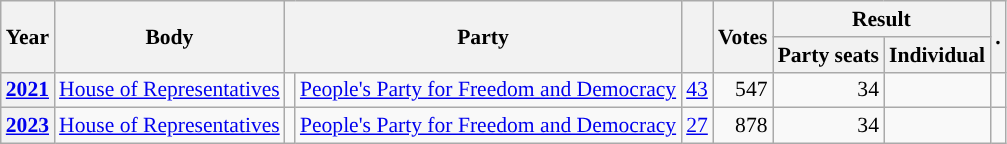<table class="wikitable plainrowheaders sortable" border=2 cellpadding=4 cellspacing=0 style="border: 1px #aaa solid; font-size: 90%; text-align:center;">
<tr>
<th scope="col" rowspan=2>Year</th>
<th scope="col" rowspan=2>Body</th>
<th scope="col" colspan=2 rowspan=2>Party</th>
<th scope="col" rowspan=2></th>
<th scope="col" rowspan=2>Votes</th>
<th scope="colgroup" colspan=2>Result</th>
<th scope="col" rowspan=2 class="unsortable">.</th>
</tr>
<tr>
<th scope="col">Party seats</th>
<th scope="col">Individual</th>
</tr>
<tr>
<th scope="row"><a href='#'>2021</a></th>
<td><a href='#'>House of Representatives</a></td>
<td style="background-color:"></td>
<td><a href='#'>People's Party for Freedom and Democracy</a></td>
<td style=text-align:right><a href='#'>43</a></td>
<td style=text-align:right>547</td>
<td style=text-align:right>34</td>
<td></td>
<td></td>
</tr>
<tr>
<th scope="row"><a href='#'>2023</a></th>
<td><a href='#'>House of Representatives</a></td>
<td style="background-color:"></td>
<td><a href='#'>People's Party for Freedom and Democracy</a></td>
<td style=text-align:right><a href='#'>27</a></td>
<td style=text-align:right>878</td>
<td style=text-align:right>34</td>
<td></td>
<td></td>
</tr>
</table>
